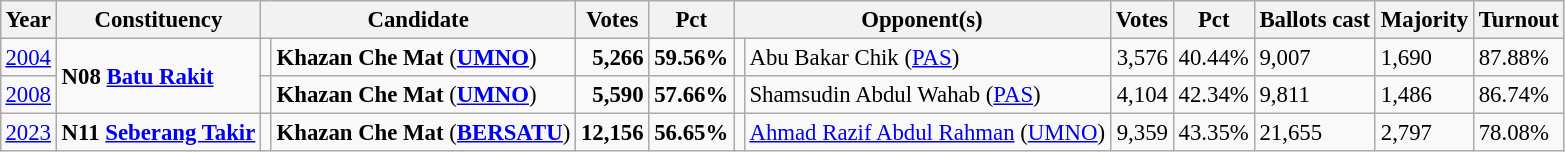<table class="wikitable" style="margin:0.5em ; font-size:95%">
<tr>
<th>Year</th>
<th>Constituency</th>
<th colspan=2>Candidate</th>
<th>Votes</th>
<th>Pct</th>
<th colspan=2>Opponent(s)</th>
<th>Votes</th>
<th>Pct</th>
<th>Ballots cast</th>
<th>Majority</th>
<th>Turnout</th>
</tr>
<tr>
<td><a href='#'>2004</a></td>
<td rowspan=2><strong>N08 <a href='#'>Batu Rakit</a></strong></td>
<td></td>
<td><strong>Khazan Che Mat</strong> (<a href='#'><strong>UMNO</strong></a>)</td>
<td align=right><strong>5,266</strong></td>
<td><strong>59.56%</strong></td>
<td></td>
<td>Abu Bakar Chik (<a href='#'>PAS</a>)</td>
<td align=right>3,576</td>
<td>40.44%</td>
<td>9,007</td>
<td>1,690</td>
<td>87.88%</td>
</tr>
<tr>
<td><a href='#'>2008</a></td>
<td></td>
<td><strong>Khazan Che Mat</strong> (<a href='#'><strong>UMNO</strong></a>)</td>
<td align=right><strong>5,590</strong></td>
<td><strong>57.66%</strong></td>
<td></td>
<td>Shamsudin Abdul Wahab (<a href='#'>PAS</a>)</td>
<td align=right>4,104</td>
<td>42.34%</td>
<td>9,811</td>
<td>1,486</td>
<td>86.74%</td>
</tr>
<tr>
<td><a href='#'>2023</a></td>
<td><strong>N11 <a href='#'>Seberang Takir</a></strong></td>
<td bgcolor=></td>
<td><strong>Khazan Che Mat</strong> (<a href='#'><strong>BERSATU</strong></a>)</td>
<td align=right><strong>12,156</strong></td>
<td><strong>56.65%</strong></td>
<td></td>
<td><a href='#'>Ahmad Razif Abdul Rahman</a> (<a href='#'>UMNO</a>)</td>
<td align=right>9,359</td>
<td>43.35%</td>
<td>21,655</td>
<td>2,797</td>
<td>78.08%</td>
</tr>
</table>
